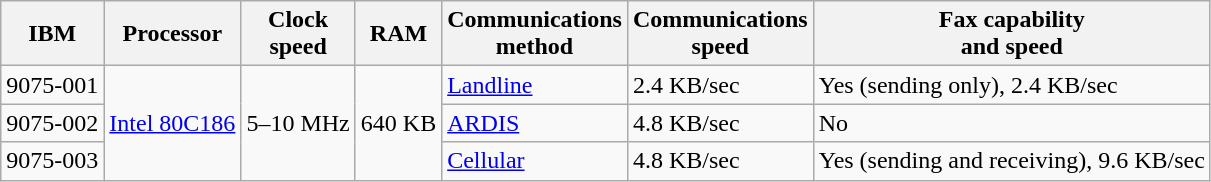<table class="wikitable">
<tr>
<th>IBM </th>
<th>Processor</th>
<th>Clock<br>speed</th>
<th>RAM</th>
<th>Communications<br>method</th>
<th>Communications<br>speed</th>
<th>Fax capability<br>and speed</th>
</tr>
<tr>
<td>9075-001</td>
<td rowspan=3><a href='#'>Intel 80C186</a></td>
<td rowspan=3>5–10 MHz</td>
<td rowspan=3>640 KB</td>
<td><a href='#'>Landline</a></td>
<td>2.4 KB/sec</td>
<td>Yes (sending only), 2.4 KB/sec</td>
</tr>
<tr>
<td>9075-002</td>
<td><a href='#'>ARDIS</a></td>
<td>4.8 KB/sec</td>
<td>No</td>
</tr>
<tr>
<td>9075-003</td>
<td><a href='#'>Cellular</a></td>
<td>4.8 KB/sec</td>
<td>Yes (sending and receiving), 9.6 KB/sec</td>
</tr>
</table>
